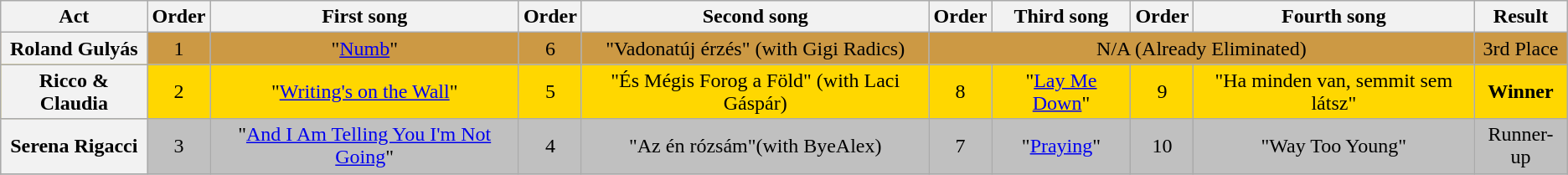<table class="wikitable" style="text-align:center;">
<tr>
<th scope="col">Act</th>
<th scope="col">Order</th>
<th scope="col">First song</th>
<th scope="col">Order</th>
<th scope="col">Second song</th>
<th scope="col">Order</th>
<th scope="col">Third song</th>
<th scope="col">Order</th>
<th scope="col">Fourth song</th>
<th scope="col">Result</th>
</tr>
<tr bgcolor="#c94">
<th scope="row">Roland Gulyás</th>
<td>1</td>
<td>"<a href='#'>Numb</a>"</td>
<td>6</td>
<td>"Vadonatúj érzés" (with Gigi Radics)</td>
<td colspan=4>N/A (Already Eliminated)</td>
<td>3rd Place</td>
</tr>
<tr bgcolor="gold">
<th scope="row">Ricco & Claudia</th>
<td>2</td>
<td>"<a href='#'>Writing's on the Wall</a>"</td>
<td>5</td>
<td>"És Mégis Forog a Föld" (with Laci Gáspár)</td>
<td>8</td>
<td>"<a href='#'>Lay Me Down</a>"</td>
<td>9</td>
<td>"Ha minden van, semmit sem látsz"</td>
<td><strong>Winner</strong></td>
</tr>
<tr bgcolor="silver">
<th scope="row">Serena Rigacci</th>
<td>3</td>
<td>"<a href='#'>And I Am Telling You I'm Not Going</a>"</td>
<td>4</td>
<td>"Az én rózsám"(with ByeAlex)</td>
<td>7</td>
<td>"<a href='#'>Praying</a>"</td>
<td>10</td>
<td>"Way Too Young"</td>
<td>Runner-up</td>
</tr>
<tr>
</tr>
</table>
